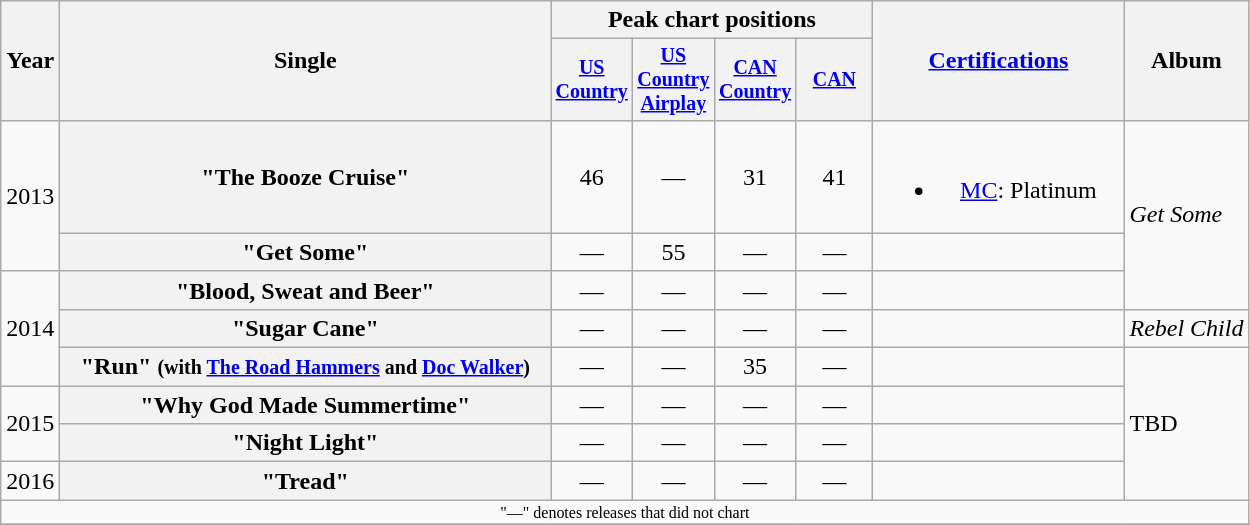<table class="wikitable plainrowheaders" style="text-align:center;">
<tr>
<th rowspan="2">Year</th>
<th rowspan="2" style="width:20em;">Single</th>
<th colspan="4">Peak chart positions</th>
<th rowspan="2" style="width:10em;"><a href='#'>Certifications</a></th>
<th rowspan="2">Album</th>
</tr>
<tr style="font-size:smaller;">
<th width="45"><a href='#'>US Country</a><br></th>
<th width="45"><a href='#'>US Country Airplay</a></th>
<th width="45"><a href='#'>CAN Country</a><br></th>
<th width="45"><a href='#'>CAN</a><br></th>
</tr>
<tr>
<td rowspan="2">2013</td>
<th scope="row">"The Booze Cruise"</th>
<td>46</td>
<td>—</td>
<td>31</td>
<td>41</td>
<td><br><ul><li><a href='#'>MC</a>: Platinum</li></ul></td>
<td align="left" rowspan="3"><em>Get Some</em></td>
</tr>
<tr>
<th scope="row">"Get Some"</th>
<td>—</td>
<td>55</td>
<td>—</td>
<td>—</td>
<td></td>
</tr>
<tr>
<td rowspan="3">2014</td>
<th scope="row">"Blood, Sweat and Beer"</th>
<td>—</td>
<td>—</td>
<td>—</td>
<td>—</td>
<td></td>
</tr>
<tr>
<th scope="row">"Sugar Cane"</th>
<td>—</td>
<td>—</td>
<td>—</td>
<td>—</td>
<td></td>
<td align="left"><em>Rebel Child</em></td>
</tr>
<tr>
<th scope="row">"Run" <small>(with <a href='#'>The Road Hammers</a> and <a href='#'>Doc Walker</a>)</small></th>
<td>—</td>
<td>—</td>
<td>35</td>
<td>—</td>
<td></td>
<td align="left" rowspan="4">TBD</td>
</tr>
<tr>
<td rowspan="2">2015</td>
<th scope="row">"Why God Made Summertime"</th>
<td>—</td>
<td>—</td>
<td>—</td>
<td>—</td>
<td></td>
</tr>
<tr>
<th scope="row">"Night Light"</th>
<td>—</td>
<td>—</td>
<td>—</td>
<td>—</td>
<td></td>
</tr>
<tr>
<td>2016</td>
<th scope="row">"Tread"</th>
<td>—</td>
<td>—</td>
<td>—</td>
<td>—</td>
<td></td>
</tr>
<tr>
<td colspan="8" style="font-size:8pt">"—" denotes releases that did not chart</td>
</tr>
<tr>
</tr>
</table>
